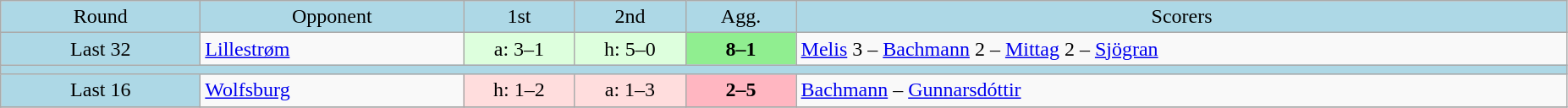<table class="wikitable" style="text-align:center">
<tr bgcolor=lightblue>
<td width=150px>Round</td>
<td width=200px>Opponent</td>
<td width=80px>1st</td>
<td width=80px>2nd</td>
<td width=80px>Agg.</td>
<td width=600px>Scorers</td>
</tr>
<tr>
<td bgcolor=lightblue>Last 32</td>
<td align=left> <a href='#'>Lillestrøm</a></td>
<td bgcolor="#ddffdd">a: 3–1</td>
<td bgcolor="#ddffdd">h: 5–0</td>
<td bgcolor=lightgreen><strong>8–1</strong></td>
<td align=left><a href='#'>Melis</a> 3 – <a href='#'>Bachmann</a> 2 – <a href='#'>Mittag</a> 2 – <a href='#'>Sjögran</a></td>
</tr>
<tr bgcolor=lightblue>
<td colspan=6></td>
</tr>
<tr>
<td bgcolor=lightblue>Last 16</td>
<td align=left> <a href='#'>Wolfsburg</a></td>
<td bgcolor="#ffdddd">h: 1–2</td>
<td bgcolor="#ffdddd">a: 1–3</td>
<td bgcolor=lightpink><strong>2–5</strong></td>
<td align=left><a href='#'>Bachmann</a> – <a href='#'>Gunnarsdóttir</a></td>
</tr>
<tr>
</tr>
</table>
